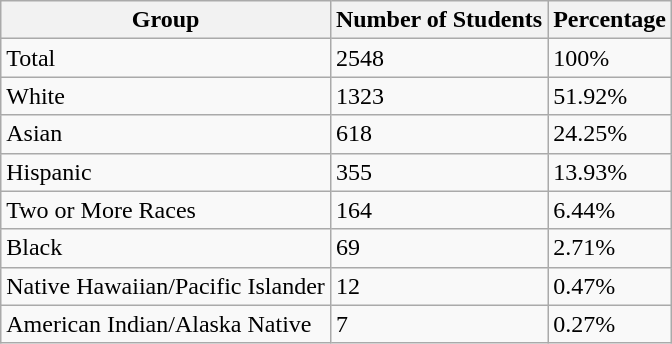<table class="wikitable">
<tr>
<th>Group</th>
<th>Number of Students</th>
<th>Percentage</th>
</tr>
<tr>
<td>Total</td>
<td>2548</td>
<td>100%</td>
</tr>
<tr>
<td>White</td>
<td>1323</td>
<td>51.92%</td>
</tr>
<tr>
<td>Asian</td>
<td>618</td>
<td>24.25%</td>
</tr>
<tr>
<td>Hispanic</td>
<td>355</td>
<td>13.93%</td>
</tr>
<tr>
<td>Two or More Races</td>
<td>164</td>
<td>6.44%</td>
</tr>
<tr>
<td>Black</td>
<td>69</td>
<td>2.71%</td>
</tr>
<tr>
<td>Native Hawaiian/Pacific Islander</td>
<td>12</td>
<td>0.47%</td>
</tr>
<tr>
<td>American Indian/Alaska Native</td>
<td>7</td>
<td>0.27%</td>
</tr>
</table>
